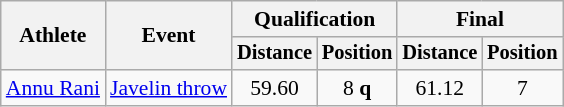<table class=wikitable style="font-size:90%">
<tr>
<th rowspan="2">Athlete</th>
<th rowspan="2">Event</th>
<th colspan="2">Qualification</th>
<th colspan="2">Final</th>
</tr>
<tr style="font-size:95%">
<th>Distance</th>
<th>Position</th>
<th>Distance</th>
<th>Position</th>
</tr>
<tr style=text-align:center>
<td style=text-align:left><a href='#'>Annu Rani</a></td>
<td style=text-align:left><a href='#'>Javelin throw</a></td>
<td>59.60</td>
<td>8 <strong>q</strong></td>
<td>61.12</td>
<td>7</td>
</tr>
</table>
